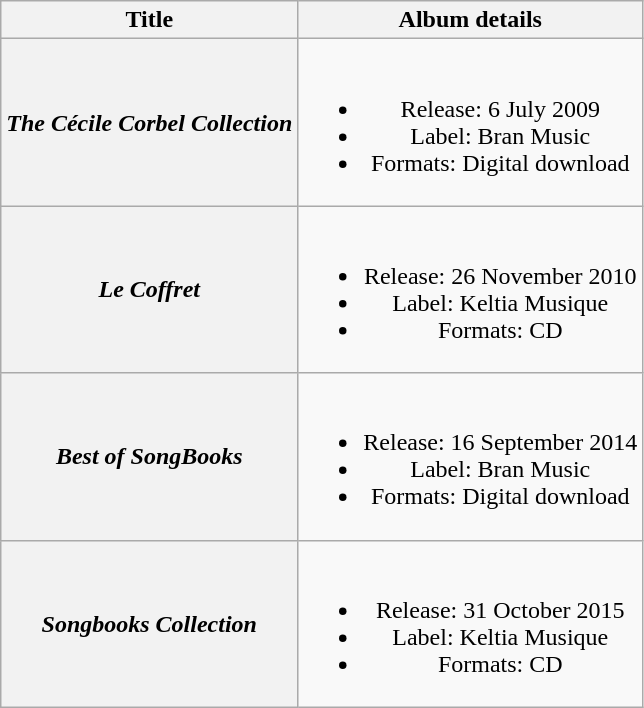<table class="wikitable plainrowheaders" style="text-align:center;">
<tr>
<th scope="col">Title</th>
<th scope="col">Album details</th>
</tr>
<tr>
<th scope="row"><em>The Cécile Corbel Collection</em></th>
<td><br><ul><li>Release:  6 July 2009</li><li>Label: Bran Music</li><li>Formats: Digital download</li></ul></td>
</tr>
<tr>
<th scope="row"><em>Le Coffret</em></th>
<td><br><ul><li>Release:  26 November 2010</li><li>Label: Keltia Musique</li><li>Formats: CD</li></ul></td>
</tr>
<tr>
<th scope="row"><em>Best of SongBooks</em></th>
<td><br><ul><li>Release:  16 September 2014</li><li>Label: Bran Music</li><li>Formats: Digital download</li></ul></td>
</tr>
<tr>
<th scope="row"><em>Songbooks Collection</em></th>
<td><br><ul><li>Release:  31 October 2015</li><li>Label: Keltia Musique</li><li>Formats: CD</li></ul></td>
</tr>
</table>
